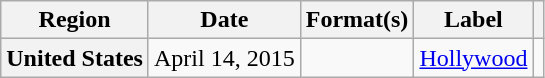<table class="wikitable plainrowheaders">
<tr>
<th scope="col">Region</th>
<th scope="col">Date</th>
<th scope="col">Format(s)</th>
<th scope="col">Label</th>
<th scope="col"></th>
</tr>
<tr>
<th scope="row">United States</th>
<td rowspan="1">April 14, 2015</td>
<td></td>
<td rowspan="1"><a href='#'>Hollywood</a></td>
<td align="center"></td>
</tr>
</table>
